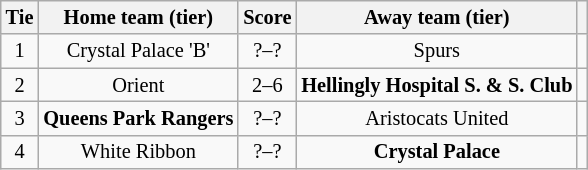<table class="wikitable" style="text-align:center; font-size:85%">
<tr>
<th>Tie</th>
<th>Home team (tier)</th>
<th>Score</th>
<th>Away team (tier)</th>
<th></th>
</tr>
<tr>
<td align="center">1</td>
<td>Crystal Palace 'B'</td>
<td align="center">?–?</td>
<td>Spurs</td>
<td></td>
</tr>
<tr>
<td align="center">2</td>
<td>Orient</td>
<td align="center">2–6</td>
<td><strong>Hellingly Hospital S. & S. Club</strong></td>
<td></td>
</tr>
<tr>
<td align="center">3</td>
<td><strong>Queens Park Rangers</strong></td>
<td align="center">?–?</td>
<td>Aristocats United</td>
<td></td>
</tr>
<tr>
<td align="center">4</td>
<td>White Ribbon</td>
<td align="center">?–?</td>
<td><strong>Crystal Palace</strong></td>
<td></td>
</tr>
</table>
